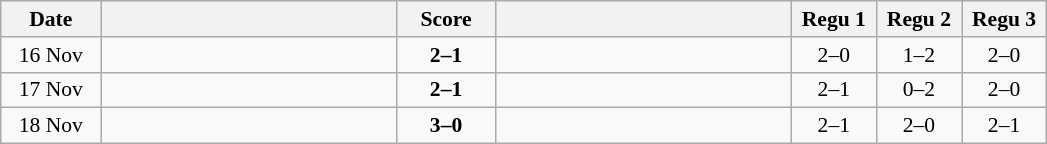<table class="wikitable" style="text-align: center; font-size:90% ">
<tr>
<th width="60">Date</th>
<th style="text-align:right; width:190px;"></th>
<th width="60">Score</th>
<th style="text-align:left; width:190px;"></th>
<th width="50">Regu 1</th>
<th width="50">Regu 2</th>
<th width="50">Regu 3</th>
</tr>
<tr>
<td>16 Nov</td>
<td align=right><strong></strong></td>
<td align=center><strong>2–1</strong></td>
<td style="text-align:left"></td>
<td>2–0</td>
<td>1–2</td>
<td>2–0</td>
</tr>
<tr>
<td>17 Nov</td>
<td align=right><strong></strong></td>
<td align=center><strong>2–1</strong></td>
<td style="text-align:left"></td>
<td>2–1</td>
<td>0–2</td>
<td>2–0</td>
</tr>
<tr>
<td>18 Nov</td>
<td align=right><strong></strong></td>
<td align=center><strong>3–0</strong></td>
<td style="text-align:left"></td>
<td>2–1</td>
<td>2–0</td>
<td>2–1</td>
</tr>
</table>
